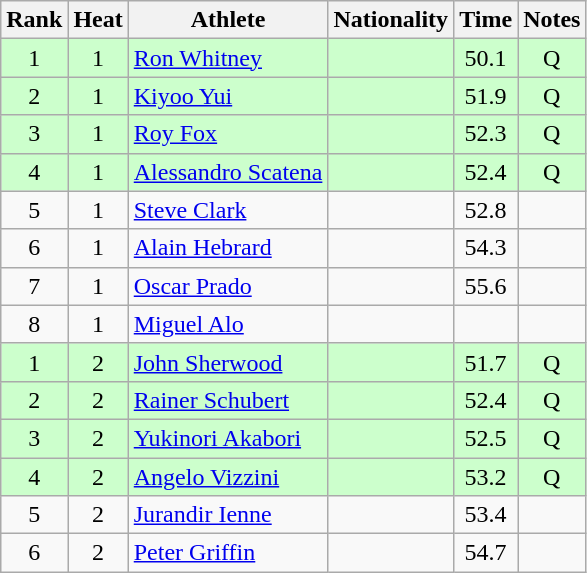<table class="wikitable sortable" style="text-align:center">
<tr>
<th>Rank</th>
<th>Heat</th>
<th>Athlete</th>
<th>Nationality</th>
<th>Time</th>
<th>Notes</th>
</tr>
<tr bgcolor=ccffcc>
<td>1</td>
<td>1</td>
<td align=left><a href='#'>Ron Whitney</a></td>
<td align=left></td>
<td>50.1</td>
<td>Q</td>
</tr>
<tr bgcolor=ccffcc>
<td>2</td>
<td>1</td>
<td align=left><a href='#'>Kiyoo Yui</a></td>
<td align=left></td>
<td>51.9</td>
<td>Q</td>
</tr>
<tr bgcolor=ccffcc>
<td>3</td>
<td>1</td>
<td align=left><a href='#'>Roy Fox</a></td>
<td align=left></td>
<td>52.3</td>
<td>Q</td>
</tr>
<tr bgcolor=ccffcc>
<td>4</td>
<td>1</td>
<td align=left><a href='#'>Alessandro Scatena</a></td>
<td align=left></td>
<td>52.4</td>
<td>Q</td>
</tr>
<tr>
<td>5</td>
<td>1</td>
<td align=left><a href='#'>Steve Clark</a></td>
<td align=left></td>
<td>52.8</td>
<td></td>
</tr>
<tr>
<td>6</td>
<td>1</td>
<td align=left><a href='#'>Alain Hebrard</a></td>
<td align=left></td>
<td>54.3</td>
<td></td>
</tr>
<tr>
<td>7</td>
<td>1</td>
<td align=left><a href='#'>Oscar Prado</a></td>
<td align=left></td>
<td>55.6</td>
<td></td>
</tr>
<tr>
<td>8</td>
<td>1</td>
<td align=left><a href='#'>Miguel Alo</a></td>
<td align=left></td>
<td></td>
<td></td>
</tr>
<tr bgcolor=ccffcc>
<td>1</td>
<td>2</td>
<td align=left><a href='#'>John Sherwood</a></td>
<td align=left></td>
<td>51.7</td>
<td>Q</td>
</tr>
<tr bgcolor=ccffcc>
<td>2</td>
<td>2</td>
<td align=left><a href='#'>Rainer Schubert</a></td>
<td align=left></td>
<td>52.4</td>
<td>Q</td>
</tr>
<tr bgcolor=ccffcc>
<td>3</td>
<td>2</td>
<td align=left><a href='#'>Yukinori Akabori</a></td>
<td align=left></td>
<td>52.5</td>
<td>Q</td>
</tr>
<tr bgcolor=ccffcc>
<td>4</td>
<td>2</td>
<td align=left><a href='#'>Angelo Vizzini</a></td>
<td align=left></td>
<td>53.2</td>
<td>Q</td>
</tr>
<tr>
<td>5</td>
<td>2</td>
<td align=left><a href='#'>Jurandir Ienne</a></td>
<td align=left></td>
<td>53.4</td>
<td></td>
</tr>
<tr>
<td>6</td>
<td>2</td>
<td align=left><a href='#'>Peter Griffin</a></td>
<td align=left></td>
<td>54.7</td>
<td></td>
</tr>
</table>
